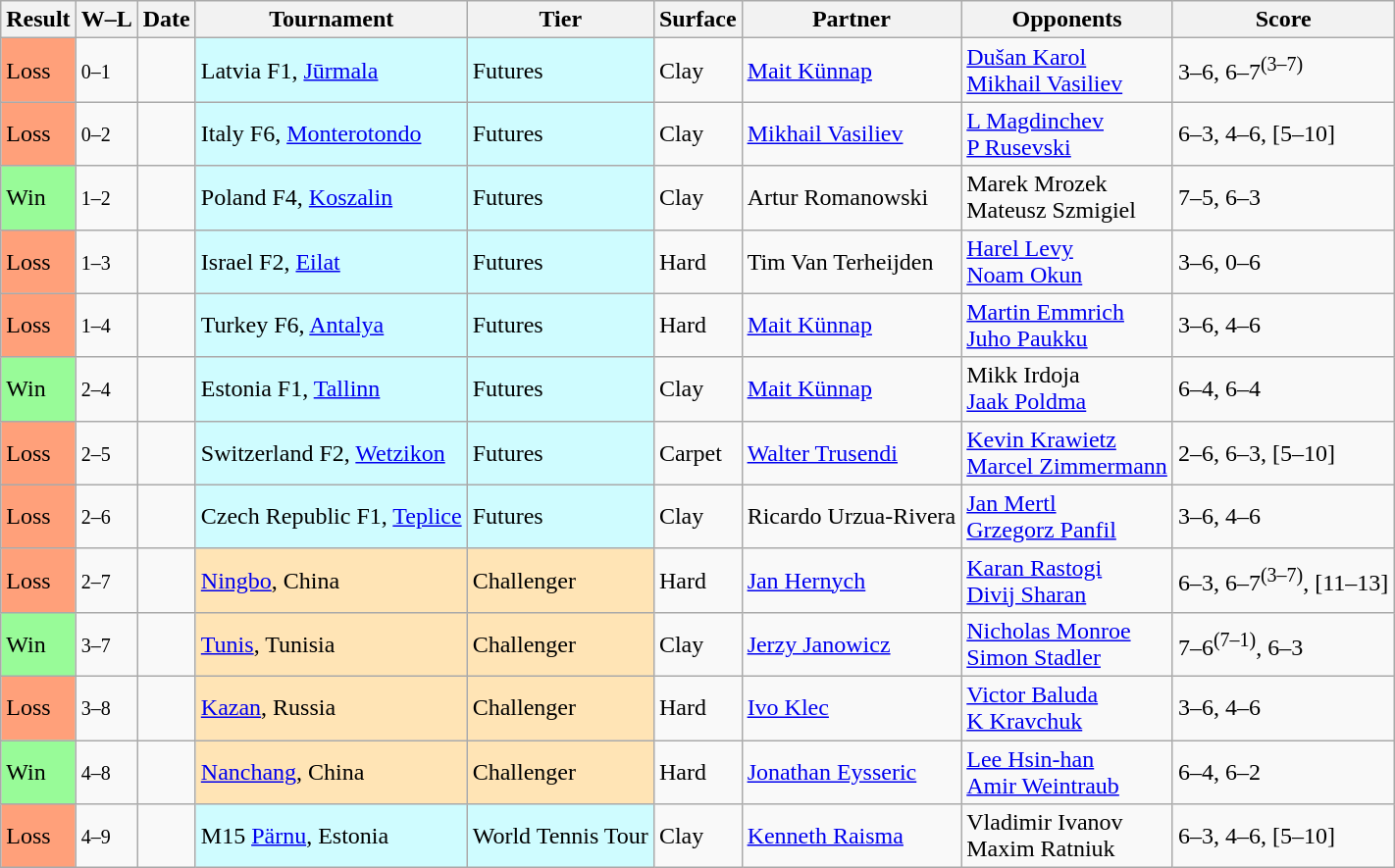<table class="sortable wikitable">
<tr>
<th>Result</th>
<th class="unsortable">W–L</th>
<th>Date</th>
<th>Tournament</th>
<th>Tier</th>
<th>Surface</th>
<th>Partner</th>
<th>Opponents</th>
<th class="unsortable">Score</th>
</tr>
<tr>
<td style="background:#ffa07a;">Loss</td>
<td><small>0–1</small></td>
<td></td>
<td style="background:#cffcff;">Latvia F1, <a href='#'>Jūrmala</a></td>
<td style="background:#cffcff;">Futures</td>
<td>Clay</td>
<td> <a href='#'>Mait Künnap</a></td>
<td> <a href='#'>Dušan Karol</a> <br>  <a href='#'>Mikhail Vasiliev</a></td>
<td>3–6, 6–7<sup>(3–7)</sup></td>
</tr>
<tr>
<td style="background:#ffa07a;">Loss</td>
<td><small>0–2</small></td>
<td></td>
<td style="background:#cffcff;">Italy F6, <a href='#'>Monterotondo</a></td>
<td style="background:#cffcff;">Futures</td>
<td>Clay</td>
<td> <a href='#'>Mikhail Vasiliev</a></td>
<td> <a href='#'>L Magdinchev</a> <br>  <a href='#'>P Rusevski</a></td>
<td>6–3, 4–6, [5–10]</td>
</tr>
<tr>
<td style="background:#98fb98;">Win</td>
<td><small>1–2</small></td>
<td></td>
<td style="background:#cffcff;">Poland F4, <a href='#'>Koszalin</a></td>
<td style="background:#cffcff;">Futures</td>
<td>Clay</td>
<td> Artur Romanowski</td>
<td> Marek Mrozek <br>  Mateusz Szmigiel</td>
<td>7–5, 6–3</td>
</tr>
<tr>
<td style="background:#ffa07a;">Loss</td>
<td><small>1–3</small></td>
<td></td>
<td style="background:#cffcff;">Israel F2, <a href='#'>Eilat</a></td>
<td style="background:#cffcff;">Futures</td>
<td>Hard</td>
<td> Tim Van Terheijden</td>
<td> <a href='#'>Harel Levy</a> <br>  <a href='#'>Noam Okun</a></td>
<td>3–6, 0–6</td>
</tr>
<tr>
<td style="background:#ffa07a;">Loss</td>
<td><small>1–4</small></td>
<td></td>
<td style="background:#cffcff;">Turkey F6, <a href='#'>Antalya</a></td>
<td style="background:#cffcff;">Futures</td>
<td>Hard</td>
<td> <a href='#'>Mait Künnap</a></td>
<td> <a href='#'>Martin Emmrich</a> <br>  <a href='#'>Juho Paukku</a></td>
<td>3–6, 4–6</td>
</tr>
<tr>
<td style="background:#98fb98;">Win</td>
<td><small>2–4</small></td>
<td></td>
<td style="background:#cffcff;">Estonia F1, <a href='#'>Tallinn</a></td>
<td style="background:#cffcff;">Futures</td>
<td>Clay</td>
<td> <a href='#'>Mait Künnap</a></td>
<td> Mikk Irdoja <br>  <a href='#'>Jaak Poldma</a></td>
<td>6–4, 6–4</td>
</tr>
<tr>
<td style="background:#ffa07a;">Loss</td>
<td><small>2–5</small></td>
<td></td>
<td style="background:#cffcff;">Switzerland F2, <a href='#'>Wetzikon</a></td>
<td style="background:#cffcff;">Futures</td>
<td>Carpet</td>
<td> <a href='#'>Walter Trusendi</a></td>
<td> <a href='#'>Kevin Krawietz</a> <br>  <a href='#'>Marcel Zimmermann</a></td>
<td>2–6, 6–3, [5–10]</td>
</tr>
<tr>
<td style="background:#ffa07a;">Loss</td>
<td><small>2–6</small></td>
<td></td>
<td style="background:#cffcff;">Czech Republic F1, <a href='#'>Teplice</a></td>
<td style="background:#cffcff;">Futures</td>
<td>Clay</td>
<td> Ricardo Urzua-Rivera</td>
<td> <a href='#'>Jan Mertl</a> <br>  <a href='#'>Grzegorz Panfil</a></td>
<td>3–6, 4–6</td>
</tr>
<tr>
<td style="background:#ffa07a;">Loss</td>
<td><small>2–7</small></td>
<td></td>
<td style="background:moccasin;"><a href='#'>Ningbo</a>, China</td>
<td style="background:moccasin;">Challenger</td>
<td>Hard</td>
<td> <a href='#'>Jan Hernych</a></td>
<td> <a href='#'>Karan Rastogi</a> <br>  <a href='#'>Divij Sharan</a></td>
<td>6–3, 6–7<sup>(3–7)</sup>, [11–13]</td>
</tr>
<tr>
<td style="background:#98fb98;">Win</td>
<td><small>3–7</small></td>
<td></td>
<td style="background:moccasin;"><a href='#'>Tunis</a>, Tunisia</td>
<td style="background:moccasin;">Challenger</td>
<td>Clay</td>
<td> <a href='#'>Jerzy Janowicz</a></td>
<td> <a href='#'>Nicholas Monroe</a> <br>  <a href='#'>Simon Stadler</a></td>
<td>7–6<sup>(7–1)</sup>, 6–3</td>
</tr>
<tr>
<td style="background:#ffa07a;">Loss</td>
<td><small>3–8</small></td>
<td></td>
<td style="background:moccasin;"><a href='#'>Kazan</a>, Russia</td>
<td style="background:moccasin;">Challenger</td>
<td>Hard</td>
<td> <a href='#'>Ivo Klec</a></td>
<td> <a href='#'>Victor Baluda</a> <br>  <a href='#'>K Kravchuk</a></td>
<td>3–6, 4–6</td>
</tr>
<tr>
<td style="background:#98fb98;">Win</td>
<td><small>4–8</small></td>
<td></td>
<td style="background:moccasin;"><a href='#'>Nanchang</a>, China</td>
<td style="background:moccasin;">Challenger</td>
<td>Hard</td>
<td> <a href='#'>Jonathan Eysseric</a></td>
<td> <a href='#'>Lee Hsin-han</a> <br>  <a href='#'>Amir Weintraub</a></td>
<td>6–4, 6–2</td>
</tr>
<tr>
<td style="background:#ffa07a;">Loss</td>
<td><small>4–9</small></td>
<td></td>
<td style="background:#cffcff;">M15 <a href='#'>Pärnu</a>, Estonia</td>
<td style="background:#cffcff;">World Tennis Tour</td>
<td>Clay</td>
<td> <a href='#'>Kenneth Raisma</a></td>
<td> Vladimir Ivanov <br>  Maxim Ratniuk</td>
<td>6–3, 4–6, [5–10]</td>
</tr>
</table>
